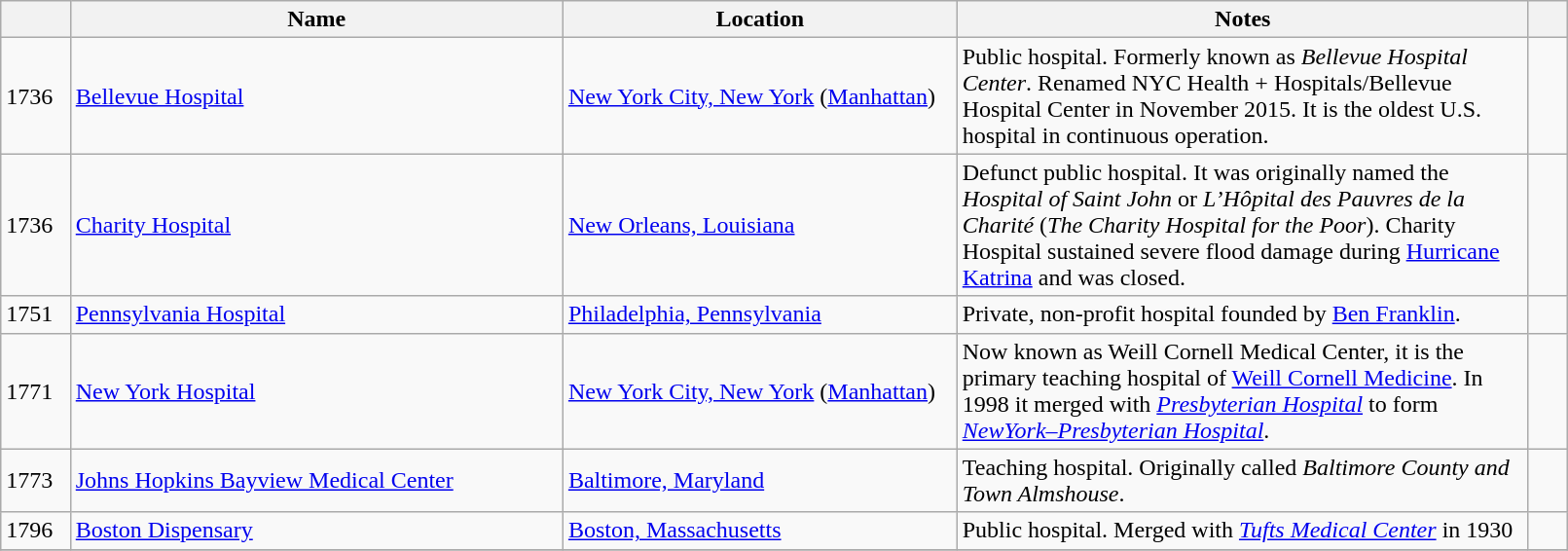<table class="wikitable sortable" style="width:85%">
<tr>
<th style="width:3%;"></th>
<th style="width:25%;">Name</th>
<th style="width:20%;">Location</th>
<th style="width:29%">Notes</th>
<th style="width:2%;" class="unsortable"></th>
</tr>
<tr>
<td>1736</td>
<td><a href='#'>Bellevue Hospital</a></td>
<td><a href='#'>New York City, New York</a> (<a href='#'>Manhattan</a>)<br><small></small></td>
<td>Public hospital. Formerly known as <em>Bellevue Hospital Center</em>. Renamed NYC Health + Hospitals/Bellevue Hospital Center in November 2015.  It is the oldest U.S.  hospital in continuous operation.</td>
<td style="text-align:center"></td>
</tr>
<tr>
<td>1736</td>
<td><a href='#'>Charity Hospital</a></td>
<td><a href='#'>New Orleans, Louisiana</a><br><small></small></td>
<td>Defunct public hospital.  It was originally named the <em>Hospital of Saint John</em> or <em>L’Hôpital des Pauvres de la Charité</em> (<em>The Charity Hospital for the Poor</em>).  Charity Hospital sustained severe flood damage during <a href='#'>Hurricane Katrina</a> and was closed.</td>
<td style="text-align:center"></td>
</tr>
<tr>
<td>1751</td>
<td><a href='#'>Pennsylvania Hospital</a></td>
<td><a href='#'>Philadelphia, Pennsylvania</a><br><small></small></td>
<td>Private, non-profit hospital founded by <a href='#'>Ben Franklin</a>.</td>
<td style="text-align:center"></td>
</tr>
<tr>
<td>1771</td>
<td><a href='#'>New York Hospital</a></td>
<td><a href='#'>New York City, New York</a> (<a href='#'>Manhattan</a>)<br><small></small></td>
<td>Now known as Weill Cornell Medical Center, it is the primary teaching hospital of <a href='#'>Weill Cornell Medicine</a>. In 1998 it merged with <em><a href='#'>Presbyterian Hospital</a></em> to form <em><a href='#'>NewYork–Presbyterian Hospital</a></em>.</td>
<td style="text-align:center"></td>
</tr>
<tr>
<td>1773</td>
<td><a href='#'>Johns Hopkins Bayview Medical Center</a></td>
<td><a href='#'>Baltimore, Maryland</a><br><small></small></td>
<td>Teaching hospital.  Originally called <em>Baltimore County and Town Almshouse</em>.</td>
<td style="text-align:center"></td>
</tr>
<tr>
<td>1796</td>
<td><a href='#'>Boston Dispensary</a></td>
<td><a href='#'>Boston, Massachusetts</a><br><small></small></td>
<td>Public hospital.  Merged with <em><a href='#'>Tufts Medical Center</a></em> in 1930</td>
<td style="text-align:center"></td>
</tr>
<tr>
</tr>
</table>
